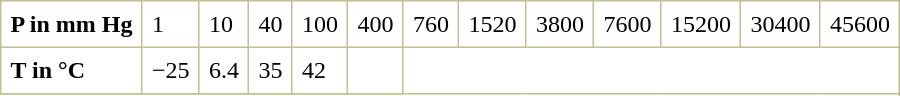<table border="1" cellspacing="0" cellpadding="6" style="margin: 0 0 0 0.5em; background: white; border-collapse: collapse; border-color: #C0C090;">
<tr>
<td><strong>P in mm Hg</strong></td>
<td>1</td>
<td>10</td>
<td>40</td>
<td>100</td>
<td>400</td>
<td>760</td>
<td>1520</td>
<td>3800</td>
<td>7600</td>
<td>15200</td>
<td>30400</td>
<td>45600</td>
</tr>
<tr>
<td><strong>T in °C</strong></td>
<td>−25</td>
<td>6.4</td>
<td 31.8>35</td>
<td>42</td>
<td></td>
</tr>
<tr>
</tr>
</table>
